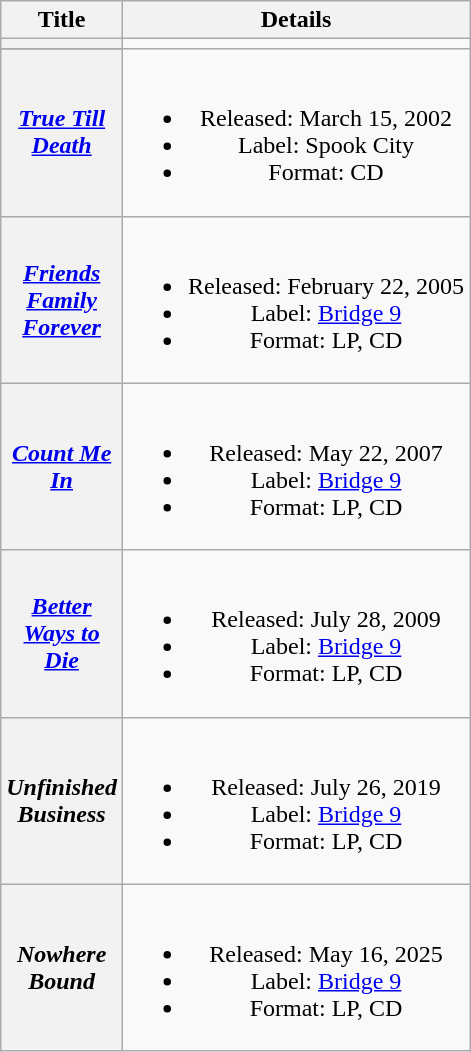<table class="wikitable plainrowheaders" style="text-align:center;">
<tr>
<th rowspan="2">Title</th>
<th rowspan="2">Details</th>
</tr>
<tr>
</tr>
<tr>
<th scope="col" style="width:3em;font-size:90%;"></th>
</tr>
<tr>
</tr>
<tr>
<th scope="row"><em><a href='#'>True Till Death</a></em></th>
<td><br><ul><li>Released: March 15, 2002</li><li>Label: Spook City</li><li>Format: CD</li></ul></td>
</tr>
<tr>
<th scope="row"><em><a href='#'>Friends Family Forever</a></em></th>
<td><br><ul><li>Released: February 22, 2005</li><li>Label: <a href='#'>Bridge 9</a></li><li>Format: LP, CD</li></ul></td>
</tr>
<tr>
<th scope="row"><em><a href='#'>Count Me In</a></em></th>
<td><br><ul><li>Released: May 22, 2007</li><li>Label: <a href='#'>Bridge 9</a></li><li>Format: LP, CD</li></ul></td>
</tr>
<tr>
<th scope="row"><a href='#'><em>Better Ways to Die</em></a></th>
<td><br><ul><li>Released: July 28, 2009</li><li>Label: <a href='#'>Bridge 9</a></li><li>Format: LP, CD</li></ul></td>
</tr>
<tr>
<th scope="row"><em>Unfinished Business</em></th>
<td><br><ul><li>Released: July 26, 2019</li><li>Label: <a href='#'>Bridge 9</a></li><li>Format: LP, CD</li></ul></td>
</tr>
<tr>
<th scope="row"><em>Nowhere Bound</em></th>
<td><br><ul><li>Released: May 16, 2025</li><li>Label: <a href='#'>Bridge 9</a></li><li>Format: LP, CD</li></ul></td>
</tr>
</table>
